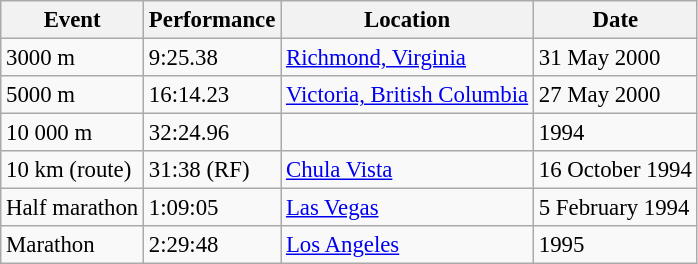<table class="wikitable" style="border-collapse: collapse; font-size: 95%;">
<tr>
<th scope="col">Event</th>
<th scope="col">Performance</th>
<th scope="col">Location</th>
<th scope="col">Date</th>
</tr>
<tr>
<td>3000 m</td>
<td>9:25.38</td>
<td><a href='#'>Richmond, Virginia</a></td>
<td>31 May 2000</td>
</tr>
<tr>
<td>5000 m</td>
<td>16:14.23</td>
<td><a href='#'>Victoria, British Columbia</a></td>
<td>27 May 2000</td>
</tr>
<tr>
<td>10 000 m</td>
<td>32:24.96</td>
<td></td>
<td>1994</td>
</tr>
<tr>
<td>10 km (route)</td>
<td>31:38 (RF)</td>
<td><a href='#'>Chula Vista</a></td>
<td>16 October 1994</td>
</tr>
<tr>
<td>Half marathon</td>
<td>1:09:05</td>
<td><a href='#'>Las Vegas</a></td>
<td>5 February 1994</td>
</tr>
<tr>
<td>Marathon</td>
<td>2:29:48</td>
<td><a href='#'>Los Angeles</a></td>
<td>1995</td>
</tr>
</table>
